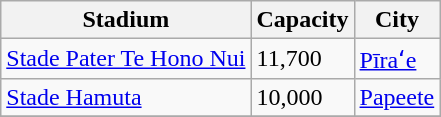<table class="wikitable sortable">
<tr>
<th>Stadium</th>
<th>Capacity</th>
<th>City</th>
</tr>
<tr>
<td><a href='#'>Stade Pater Te Hono Nui</a></td>
<td>11,700</td>
<td><a href='#'>Pīraʻe</a></td>
</tr>
<tr>
<td><a href='#'>Stade Hamuta</a></td>
<td>10,000</td>
<td><a href='#'>Papeete</a></td>
</tr>
<tr>
</tr>
</table>
